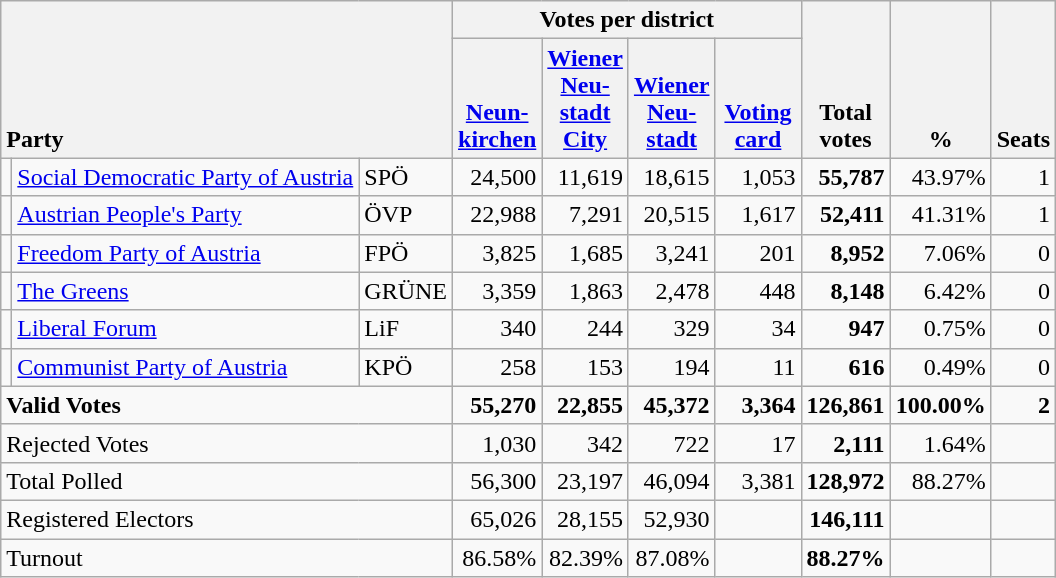<table class="wikitable" border="1" style="text-align:right;">
<tr>
<th style="text-align:left;" valign=bottom rowspan=2 colspan=3>Party</th>
<th colspan=4>Votes per district</th>
<th align=center valign=bottom rowspan=2 width="50">Total<br>votes</th>
<th align=center valign=bottom rowspan=2 width="50">%</th>
<th align=center valign=bottom rowspan=2>Seats</th>
</tr>
<tr>
<th align=center valign=bottom width="50"><a href='#'>Neun-<br>kirchen</a></th>
<th align=center valign=bottom width="50"><a href='#'>Wiener<br>Neu-<br>stadt<br>City</a></th>
<th align=center valign=bottom width="50"><a href='#'>Wiener<br>Neu-<br>stadt</a></th>
<th align=center valign=bottom width="50"><a href='#'>Voting<br>card</a></th>
</tr>
<tr>
<td></td>
<td align=left style="white-space: nowrap;"><a href='#'>Social Democratic Party of Austria</a></td>
<td align=left>SPÖ</td>
<td>24,500</td>
<td>11,619</td>
<td>18,615</td>
<td>1,053</td>
<td><strong>55,787</strong></td>
<td>43.97%</td>
<td>1</td>
</tr>
<tr>
<td></td>
<td align=left><a href='#'>Austrian People's Party</a></td>
<td align=left>ÖVP</td>
<td>22,988</td>
<td>7,291</td>
<td>20,515</td>
<td>1,617</td>
<td><strong>52,411</strong></td>
<td>41.31%</td>
<td>1</td>
</tr>
<tr>
<td></td>
<td align=left><a href='#'>Freedom Party of Austria</a></td>
<td align=left>FPÖ</td>
<td>3,825</td>
<td>1,685</td>
<td>3,241</td>
<td>201</td>
<td><strong>8,952</strong></td>
<td>7.06%</td>
<td>0</td>
</tr>
<tr>
<td></td>
<td align=left><a href='#'>The Greens</a></td>
<td align=left>GRÜNE</td>
<td>3,359</td>
<td>1,863</td>
<td>2,478</td>
<td>448</td>
<td><strong>8,148</strong></td>
<td>6.42%</td>
<td>0</td>
</tr>
<tr>
<td></td>
<td align=left><a href='#'>Liberal Forum</a></td>
<td align=left>LiF</td>
<td>340</td>
<td>244</td>
<td>329</td>
<td>34</td>
<td><strong>947</strong></td>
<td>0.75%</td>
<td>0</td>
</tr>
<tr>
<td></td>
<td align=left><a href='#'>Communist Party of Austria</a></td>
<td align=left>KPÖ</td>
<td>258</td>
<td>153</td>
<td>194</td>
<td>11</td>
<td><strong>616</strong></td>
<td>0.49%</td>
<td>0</td>
</tr>
<tr style="font-weight:bold">
<td align=left colspan=3>Valid Votes</td>
<td>55,270</td>
<td>22,855</td>
<td>45,372</td>
<td>3,364</td>
<td>126,861</td>
<td>100.00%</td>
<td>2</td>
</tr>
<tr>
<td align=left colspan=3>Rejected Votes</td>
<td>1,030</td>
<td>342</td>
<td>722</td>
<td>17</td>
<td><strong>2,111</strong></td>
<td>1.64%</td>
<td></td>
</tr>
<tr>
<td align=left colspan=3>Total Polled</td>
<td>56,300</td>
<td>23,197</td>
<td>46,094</td>
<td>3,381</td>
<td><strong>128,972</strong></td>
<td>88.27%</td>
<td></td>
</tr>
<tr>
<td align=left colspan=3>Registered Electors</td>
<td>65,026</td>
<td>28,155</td>
<td>52,930</td>
<td></td>
<td><strong>146,111</strong></td>
<td></td>
<td></td>
</tr>
<tr>
<td align=left colspan=3>Turnout</td>
<td>86.58%</td>
<td>82.39%</td>
<td>87.08%</td>
<td></td>
<td><strong>88.27%</strong></td>
<td></td>
<td></td>
</tr>
</table>
